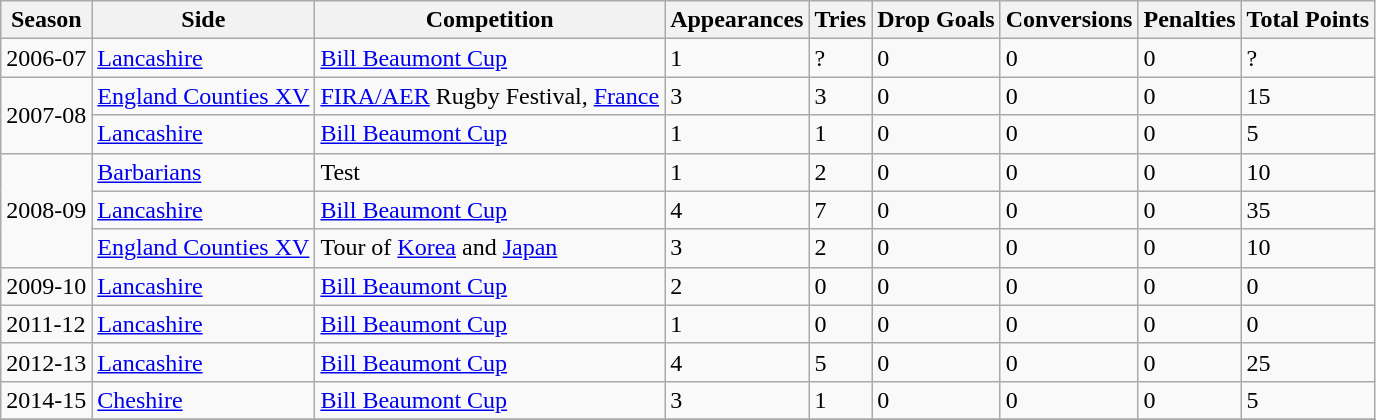<table class="wikitable sortable">
<tr>
<th>Season</th>
<th>Side</th>
<th>Competition</th>
<th>Appearances</th>
<th>Tries</th>
<th>Drop Goals</th>
<th>Conversions</th>
<th>Penalties</th>
<th>Total Points</th>
</tr>
<tr>
<td>2006-07</td>
<td><a href='#'>Lancashire</a></td>
<td><a href='#'>Bill Beaumont Cup</a></td>
<td>1</td>
<td>?</td>
<td>0</td>
<td>0</td>
<td>0</td>
<td>?</td>
</tr>
<tr>
<td rowspan=2>2007-08</td>
<td><a href='#'>England Counties XV</a></td>
<td><a href='#'>FIRA/AER</a> Rugby Festival, <a href='#'>France</a></td>
<td>3</td>
<td>3</td>
<td>0</td>
<td>0</td>
<td>0</td>
<td>15</td>
</tr>
<tr>
<td><a href='#'>Lancashire</a></td>
<td><a href='#'>Bill Beaumont Cup</a></td>
<td>1</td>
<td>1</td>
<td>0</td>
<td>0</td>
<td>0</td>
<td>5</td>
</tr>
<tr>
<td rowspan=3>2008-09</td>
<td><a href='#'>Barbarians</a></td>
<td>Test</td>
<td>1</td>
<td>2</td>
<td>0</td>
<td>0</td>
<td>0</td>
<td>10</td>
</tr>
<tr>
<td><a href='#'>Lancashire</a></td>
<td><a href='#'>Bill Beaumont Cup</a></td>
<td>4</td>
<td>7</td>
<td>0</td>
<td>0</td>
<td>0</td>
<td>35</td>
</tr>
<tr>
<td><a href='#'>England Counties XV</a></td>
<td>Tour of <a href='#'>Korea</a> and <a href='#'>Japan</a></td>
<td>3</td>
<td>2</td>
<td>0</td>
<td>0</td>
<td>0</td>
<td>10</td>
</tr>
<tr>
<td>2009-10</td>
<td><a href='#'>Lancashire</a></td>
<td><a href='#'>Bill Beaumont Cup</a></td>
<td>2</td>
<td>0</td>
<td>0</td>
<td>0</td>
<td>0</td>
<td>0</td>
</tr>
<tr>
<td>2011-12</td>
<td><a href='#'>Lancashire</a></td>
<td><a href='#'>Bill Beaumont Cup</a></td>
<td>1</td>
<td>0</td>
<td>0</td>
<td>0</td>
<td>0</td>
<td>0</td>
</tr>
<tr>
<td>2012-13</td>
<td><a href='#'>Lancashire</a></td>
<td><a href='#'>Bill Beaumont Cup</a></td>
<td>4</td>
<td>5</td>
<td>0</td>
<td>0</td>
<td>0</td>
<td>25</td>
</tr>
<tr>
<td>2014-15</td>
<td><a href='#'>Cheshire</a></td>
<td><a href='#'>Bill Beaumont Cup</a></td>
<td>3</td>
<td>1</td>
<td>0</td>
<td>0</td>
<td>0</td>
<td>5</td>
</tr>
<tr>
</tr>
</table>
